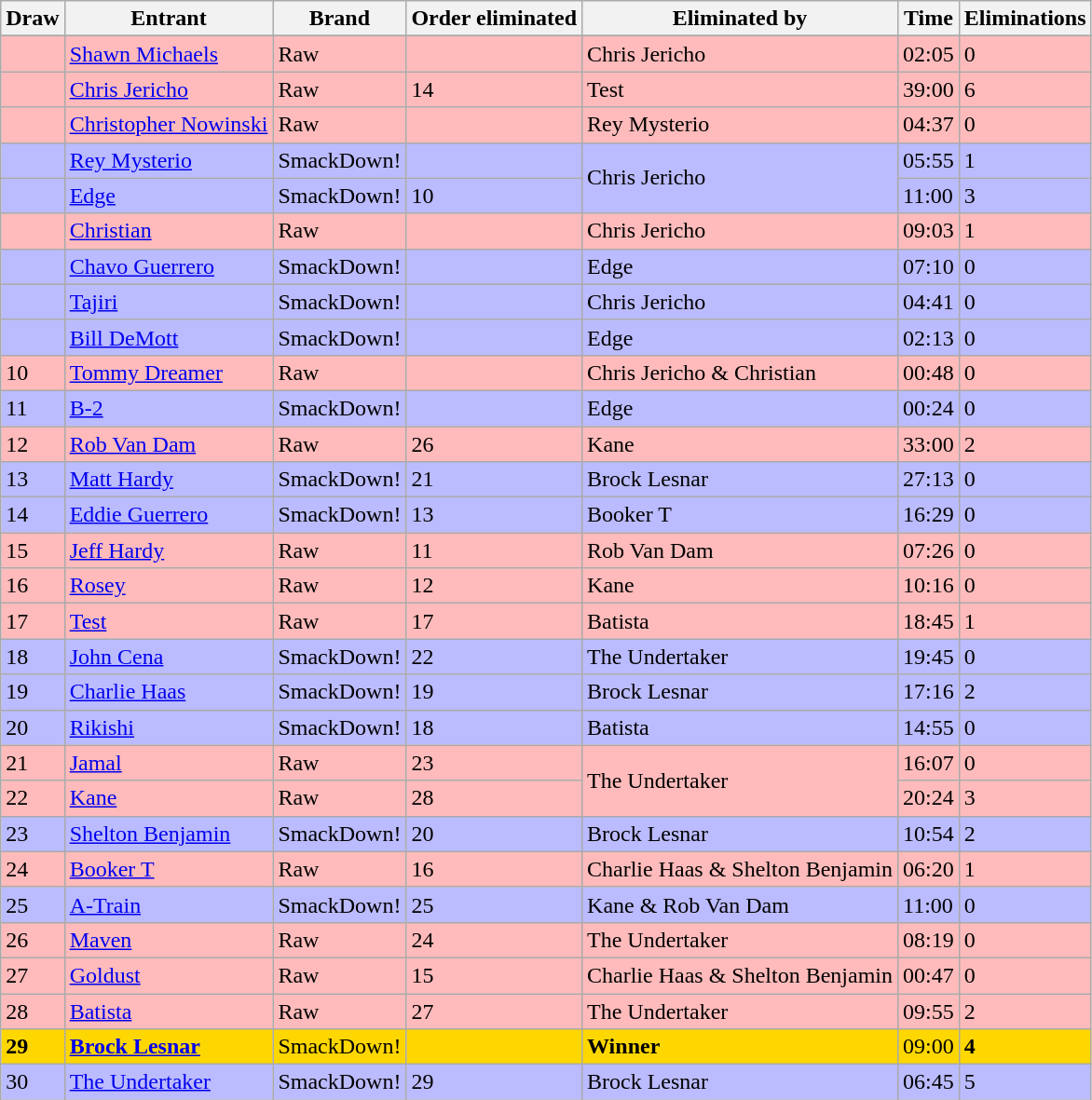<table class="wikitable sortable">
<tr>
<th>Draw</th>
<th>Entrant</th>
<th>Brand</th>
<th>Order eliminated</th>
<th>Eliminated by</th>
<th>Time</th>
<th>Eliminations</th>
</tr>
<tr>
</tr>
<tr style="background: #FBB;">
<td></td>
<td><a href='#'>Shawn Michaels</a></td>
<td>Raw</td>
<td></td>
<td>Chris Jericho</td>
<td>02:05</td>
<td>0</td>
</tr>
<tr style="background: #FBB;">
<td></td>
<td><a href='#'>Chris Jericho</a></td>
<td>Raw</td>
<td>14</td>
<td>Test</td>
<td>39:00</td>
<td>6</td>
</tr>
<tr style="background: #FBB;">
<td></td>
<td><a href='#'>Christopher Nowinski</a></td>
<td>Raw</td>
<td></td>
<td>Rey Mysterio</td>
<td>04:37</td>
<td>0</td>
</tr>
<tr style="background: #BBF;">
<td></td>
<td><a href='#'>Rey Mysterio</a></td>
<td>SmackDown!</td>
<td></td>
<td rowspan="2">Chris Jericho</td>
<td>05:55</td>
<td>1</td>
</tr>
<tr style="background: #BBF;">
<td></td>
<td><a href='#'>Edge</a></td>
<td>SmackDown!</td>
<td>10</td>
<td>11:00</td>
<td>3</td>
</tr>
<tr style="background: #FBB;">
<td></td>
<td><a href='#'>Christian</a></td>
<td>Raw</td>
<td></td>
<td>Chris Jericho</td>
<td>09:03</td>
<td>1</td>
</tr>
<tr style="background: #BBF;">
<td></td>
<td><a href='#'>Chavo Guerrero</a></td>
<td>SmackDown!</td>
<td></td>
<td>Edge</td>
<td>07:10</td>
<td>0</td>
</tr>
<tr style="background: #BBF;">
<td></td>
<td><a href='#'>Tajiri</a></td>
<td>SmackDown!</td>
<td></td>
<td>Chris Jericho</td>
<td>04:41</td>
<td>0</td>
</tr>
<tr style="background: #BBF;">
<td></td>
<td><a href='#'>Bill DeMott</a></td>
<td>SmackDown!</td>
<td></td>
<td>Edge</td>
<td>02:13</td>
<td>0</td>
</tr>
<tr style="background: #FBB;">
<td>10</td>
<td><a href='#'>Tommy Dreamer</a></td>
<td>Raw</td>
<td></td>
<td>Chris Jericho & Christian</td>
<td>00:48</td>
<td>0</td>
</tr>
<tr style="background: #BBF;">
<td>11</td>
<td><a href='#'>B-2</a></td>
<td>SmackDown!</td>
<td></td>
<td>Edge</td>
<td>00:24</td>
<td>0</td>
</tr>
<tr style="background: #FBB;">
<td>12</td>
<td><a href='#'>Rob Van Dam</a></td>
<td>Raw</td>
<td>26</td>
<td>Kane</td>
<td>33:00</td>
<td>2</td>
</tr>
<tr style="background: #BBF;">
<td>13</td>
<td><a href='#'>Matt Hardy</a></td>
<td>SmackDown!</td>
<td>21</td>
<td>Brock Lesnar</td>
<td>27:13</td>
<td>0</td>
</tr>
<tr style="background: #BBF;">
<td>14</td>
<td><a href='#'>Eddie Guerrero</a></td>
<td>SmackDown!</td>
<td>13</td>
<td>Booker T</td>
<td>16:29</td>
<td>0</td>
</tr>
<tr style="background: #FBB;">
<td>15</td>
<td><a href='#'>Jeff Hardy</a></td>
<td>Raw</td>
<td>11</td>
<td>Rob Van Dam</td>
<td>07:26</td>
<td>0</td>
</tr>
<tr style="background: #FBB;">
<td>16</td>
<td><a href='#'>Rosey</a></td>
<td>Raw</td>
<td>12</td>
<td>Kane</td>
<td>10:16</td>
<td>0</td>
</tr>
<tr style="background: #FBB;">
<td>17</td>
<td><a href='#'>Test</a></td>
<td>Raw</td>
<td>17</td>
<td>Batista</td>
<td>18:45</td>
<td>1</td>
</tr>
<tr style="background: #BBF;">
<td>18</td>
<td><a href='#'>John Cena</a></td>
<td>SmackDown!</td>
<td>22</td>
<td>The Undertaker</td>
<td>19:45</td>
<td>0</td>
</tr>
<tr style="background: #BBF;">
<td>19</td>
<td><a href='#'>Charlie Haas</a></td>
<td>SmackDown!</td>
<td>19</td>
<td>Brock Lesnar</td>
<td>17:16</td>
<td>2</td>
</tr>
<tr style="background: #BBF;">
<td>20</td>
<td><a href='#'>Rikishi</a></td>
<td>SmackDown!</td>
<td>18</td>
<td>Batista</td>
<td>14:55</td>
<td>0</td>
</tr>
<tr style="background: #FBB;">
<td>21</td>
<td><a href='#'>Jamal</a></td>
<td>Raw</td>
<td>23</td>
<td rowspan="2">The Undertaker</td>
<td>16:07</td>
<td>0</td>
</tr>
<tr style="background: #FBB;">
<td>22</td>
<td><a href='#'>Kane</a></td>
<td>Raw</td>
<td>28</td>
<td>20:24</td>
<td>3</td>
</tr>
<tr style="background: #BBF;">
<td>23</td>
<td><a href='#'>Shelton Benjamin</a></td>
<td>SmackDown!</td>
<td>20</td>
<td>Brock Lesnar</td>
<td>10:54</td>
<td>2</td>
</tr>
<tr style="background: #FBB;">
<td>24</td>
<td><a href='#'>Booker T</a></td>
<td>Raw</td>
<td>16</td>
<td>Charlie Haas & Shelton Benjamin</td>
<td>06:20</td>
<td>1</td>
</tr>
<tr style="background: #BBF;">
<td>25</td>
<td><a href='#'>A-Train</a></td>
<td>SmackDown!</td>
<td>25</td>
<td>Kane & Rob Van Dam</td>
<td>11:00</td>
<td>0</td>
</tr>
<tr style="background: #FBB;">
<td>26</td>
<td><a href='#'>Maven</a></td>
<td>Raw</td>
<td>24</td>
<td>The Undertaker</td>
<td>08:19</td>
<td>0</td>
</tr>
<tr style="background: #FBB;">
<td>27</td>
<td><a href='#'>Goldust</a></td>
<td>Raw</td>
<td>15</td>
<td>Charlie Haas & Shelton Benjamin</td>
<td>00:47</td>
<td>0</td>
</tr>
<tr style="background: #FBB;">
<td>28</td>
<td><a href='#'>Batista</a></td>
<td>Raw</td>
<td>27</td>
<td>The Undertaker</td>
<td>09:55</td>
<td>2</td>
</tr>
<tr style="background: gold">
<td><strong>29</strong></td>
<td><strong><a href='#'>Brock Lesnar</a></strong></td>
<td>SmackDown!</td>
<td><strong></strong></td>
<td><strong>Winner</strong></td>
<td>09:00</td>
<td><strong>4</strong></td>
</tr>
<tr style="background: #BBF;">
<td>30</td>
<td><a href='#'>The Undertaker</a></td>
<td>SmackDown!</td>
<td>29</td>
<td>Brock Lesnar</td>
<td>06:45</td>
<td>5</td>
</tr>
</table>
